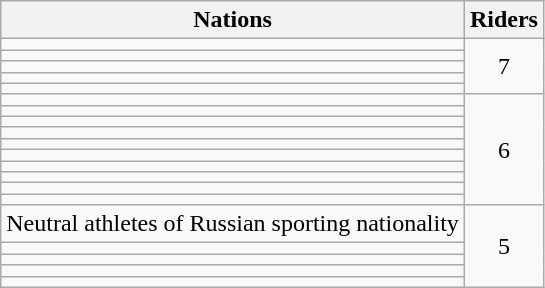<table class="wikitable">
<tr>
<th>Nations</th>
<th>Riders</th>
</tr>
<tr>
<td></td>
<td rowspan=5 align=center>7</td>
</tr>
<tr>
<td></td>
</tr>
<tr>
<td></td>
</tr>
<tr>
<td></td>
</tr>
<tr>
<td></td>
</tr>
<tr>
<td></td>
<td rowspan=10 align=center>6</td>
</tr>
<tr>
<td></td>
</tr>
<tr>
<td></td>
</tr>
<tr>
<td></td>
</tr>
<tr>
<td></td>
</tr>
<tr>
<td></td>
</tr>
<tr>
<td></td>
</tr>
<tr>
<td></td>
</tr>
<tr>
<td></td>
</tr>
<tr>
<td></td>
</tr>
<tr>
<td> Neutral athletes of Russian sporting nationality</td>
<td rowspan=6 align=center>5</td>
</tr>
<tr>
<td></td>
</tr>
<tr>
<td></td>
</tr>
<tr>
<td></td>
</tr>
<tr>
<td></td>
</tr>
</table>
